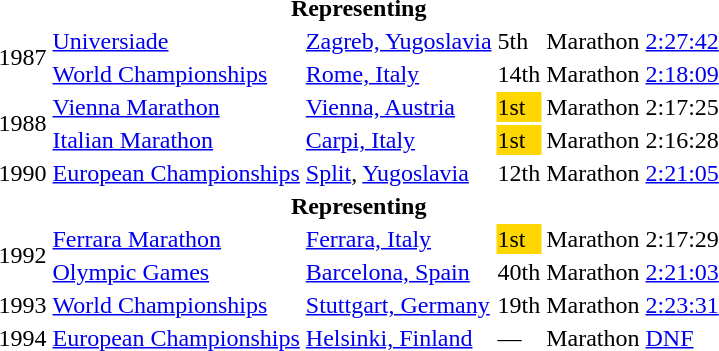<table>
<tr>
<th colspan="6">Representing </th>
</tr>
<tr>
<td rowspan=2>1987</td>
<td><a href='#'>Universiade</a></td>
<td><a href='#'>Zagreb, Yugoslavia</a></td>
<td>5th</td>
<td>Marathon</td>
<td><a href='#'>2:27:42</a></td>
</tr>
<tr>
<td><a href='#'>World Championships</a></td>
<td><a href='#'>Rome, Italy</a></td>
<td>14th</td>
<td>Marathon</td>
<td><a href='#'>2:18:09</a></td>
</tr>
<tr>
<td rowspan=2>1988</td>
<td><a href='#'>Vienna Marathon</a></td>
<td><a href='#'>Vienna, Austria</a></td>
<td bgcolor="gold">1st</td>
<td>Marathon</td>
<td>2:17:25</td>
</tr>
<tr>
<td><a href='#'>Italian Marathon</a></td>
<td><a href='#'>Carpi, Italy</a></td>
<td bgcolor="gold">1st</td>
<td>Marathon</td>
<td>2:16:28</td>
</tr>
<tr>
<td>1990</td>
<td><a href='#'>European Championships</a></td>
<td><a href='#'>Split</a>, <a href='#'>Yugoslavia</a></td>
<td>12th</td>
<td>Marathon</td>
<td><a href='#'>2:21:05</a></td>
</tr>
<tr>
<th colspan="6">Representing </th>
</tr>
<tr>
<td rowspan=2>1992</td>
<td><a href='#'>Ferrara Marathon</a></td>
<td><a href='#'>Ferrara, Italy</a></td>
<td bgcolor="gold">1st</td>
<td>Marathon</td>
<td>2:17:29</td>
</tr>
<tr>
<td><a href='#'>Olympic Games</a></td>
<td><a href='#'>Barcelona, Spain</a></td>
<td>40th</td>
<td>Marathon</td>
<td><a href='#'>2:21:03</a></td>
</tr>
<tr>
<td>1993</td>
<td><a href='#'>World Championships</a></td>
<td><a href='#'>Stuttgart, Germany</a></td>
<td>19th</td>
<td>Marathon</td>
<td><a href='#'>2:23:31</a></td>
</tr>
<tr>
<td>1994</td>
<td><a href='#'>European Championships</a></td>
<td><a href='#'>Helsinki, Finland</a></td>
<td>—</td>
<td>Marathon</td>
<td><a href='#'>DNF</a></td>
</tr>
</table>
